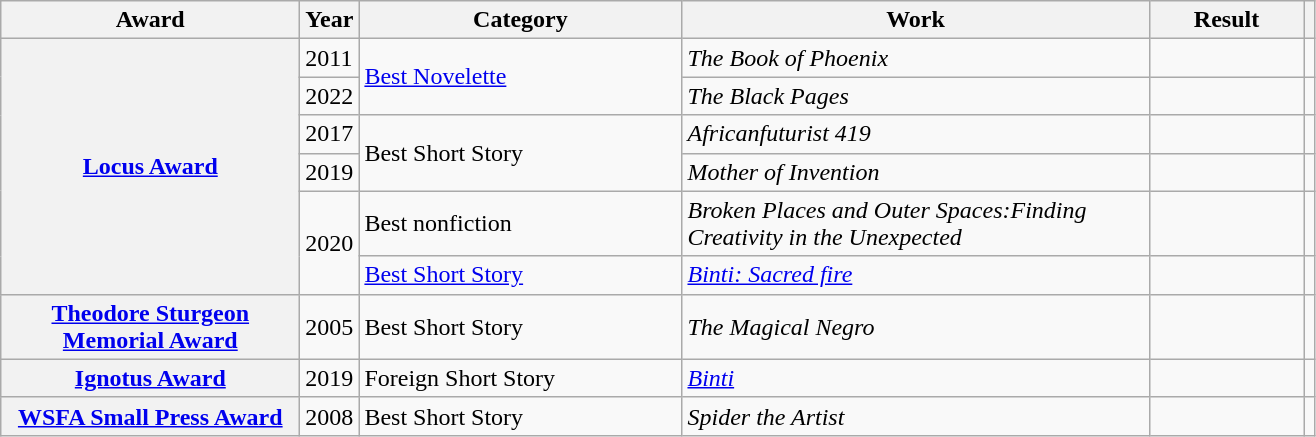<table class="wikitable sortable plainrowheaders">
<tr>
<th scope=col style="width: 12em">Award</th>
<th scope=col>Year</th>
<th scope=col style="width: 13em">Category</th>
<th scope=col style="width: 19em">Work</th>
<th scope=col style="width: 6em">Result</th>
<th scope=col class=unsortable></th>
</tr>
<tr>
<th rowspan="6" scope="row" style="text-align: center"><a href='#'>Locus Award</a></th>
<td>2011</td>
<td rowspan="2"><a href='#'>Best Novelette</a></td>
<td><em>The Book of Phoenix</em></td>
<td></td>
<td></td>
</tr>
<tr>
<td>2022</td>
<td><em>The Black Pages</em></td>
<td></td>
<td></td>
</tr>
<tr>
<td>2017</td>
<td rowspan="2">Best Short Story</td>
<td><em>Africanfuturist 419</em></td>
<td></td>
<td></td>
</tr>
<tr>
<td>2019</td>
<td><em>Mother of Invention</em></td>
<td></td>
<td></td>
</tr>
<tr>
<td rowspan="2">2020</td>
<td>Best nonfiction</td>
<td><em>Broken Places and Outer Spaces:Finding Creativity in the Unexpected</em></td>
<td></td>
<td></td>
</tr>
<tr>
<td rowspan="1"><a href='#'>Best Short Story</a></td>
<td><em><a href='#'>Binti: Sacred fire</a></em></td>
<td></td>
<td></td>
</tr>
<tr>
<th rowspan="1" scope="row" style="text-align: center"><a href='#'>Theodore Sturgeon Memorial Award</a></th>
<td>2005</td>
<td>Best Short Story</td>
<td><em>The Magical Negro</em></td>
<td></td>
<td></td>
</tr>
<tr>
<th rowspan="1" scope="row" style="text-align: center"><a href='#'>Ignotus Award</a></th>
<td>2019</td>
<td>Foreign Short Story</td>
<td><em><a href='#'>Binti</a></em></td>
<td></td>
<td></td>
</tr>
<tr>
<th rowspan="1" scope="row" style="text-align: center"><a href='#'>WSFA Small Press Award</a></th>
<td>2008</td>
<td>Best Short Story</td>
<td><em>Spider the Artist</em></td>
<td></td>
<td></td>
</tr>
</table>
